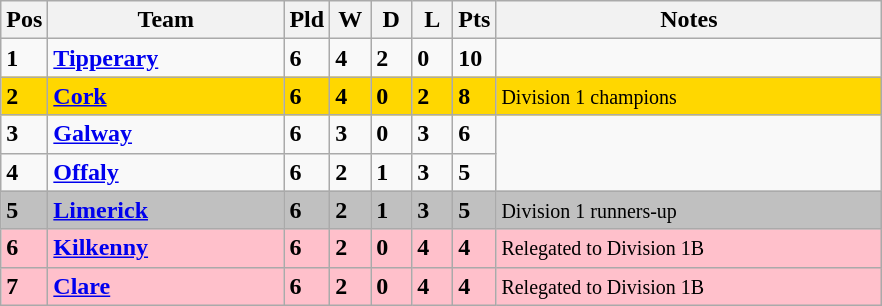<table class="wikitable" style="text-align: centre;">
<tr>
<th width=20>Pos</th>
<th width=150>Team</th>
<th width=20>Pld</th>
<th width=20>W</th>
<th width=20>D</th>
<th width=20>L</th>
<th width=20>Pts</th>
<th width=250>Notes</th>
</tr>
<tr style>
<td><strong>1</strong></td>
<td align=left><strong> <a href='#'>Tipperary</a> </strong></td>
<td><strong>6</strong></td>
<td><strong>4</strong></td>
<td><strong>2</strong></td>
<td><strong>0</strong></td>
<td><strong>10</strong></td>
</tr>
<tr style="background:gold;">
<td><strong>2</strong></td>
<td align=left><strong> <a href='#'>Cork</a> </strong></td>
<td><strong>6</strong></td>
<td><strong>4</strong></td>
<td><strong>0</strong></td>
<td><strong>2</strong></td>
<td><strong>8</strong></td>
<td><small> Division 1 champions</small></td>
</tr>
<tr style>
<td><strong>3</strong></td>
<td align=left><strong> <a href='#'>Galway</a> </strong></td>
<td><strong>6</strong></td>
<td><strong>3</strong></td>
<td><strong>0</strong></td>
<td><strong>3</strong></td>
<td><strong>6</strong></td>
</tr>
<tr style>
<td><strong>4</strong></td>
<td align=left><strong> <a href='#'>Offaly</a> </strong></td>
<td><strong>6</strong></td>
<td><strong>2</strong></td>
<td><strong>1</strong></td>
<td><strong>3</strong></td>
<td><strong>5</strong></td>
</tr>
<tr style="background:silver;">
<td><strong>5</strong></td>
<td align=left><strong> <a href='#'>Limerick</a> </strong></td>
<td><strong>6</strong></td>
<td><strong>2</strong></td>
<td><strong>1</strong></td>
<td><strong>3</strong></td>
<td><strong>5</strong></td>
<td><small> Division 1 runners-up</small></td>
</tr>
<tr style="background:#FFC0CB;">
<td><strong>6</strong></td>
<td align=left><strong> <a href='#'>Kilkenny</a> </strong></td>
<td><strong>6</strong></td>
<td><strong>2</strong></td>
<td><strong>0</strong></td>
<td><strong>4</strong></td>
<td><strong>4</strong></td>
<td><small> Relegated to Division 1B</small></td>
</tr>
<tr style="background:#FFC0CB;">
<td><strong>7</strong></td>
<td align=left><strong> <a href='#'>Clare</a> </strong></td>
<td><strong>6</strong></td>
<td><strong>2</strong></td>
<td><strong>0</strong></td>
<td><strong>4</strong></td>
<td><strong>4</strong></td>
<td><small> Relegated to Division 1B</small></td>
</tr>
</table>
